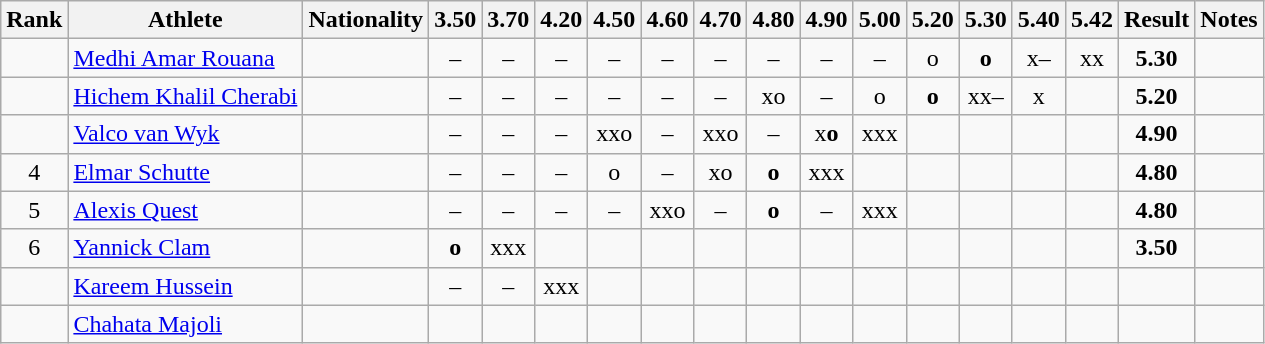<table class="wikitable sortable" style="text-align:center">
<tr>
<th>Rank</th>
<th>Athlete</th>
<th>Nationality</th>
<th>3.50</th>
<th>3.70</th>
<th>4.20</th>
<th>4.50</th>
<th>4.60</th>
<th>4.70</th>
<th>4.80</th>
<th>4.90</th>
<th>5.00</th>
<th>5.20</th>
<th>5.30</th>
<th>5.40</th>
<th>5.42</th>
<th>Result</th>
<th>Notes</th>
</tr>
<tr>
<td></td>
<td align="left"><a href='#'>Medhi Amar Rouana</a></td>
<td align=left></td>
<td>–</td>
<td>–</td>
<td>–</td>
<td>–</td>
<td>–</td>
<td>–</td>
<td>–</td>
<td>–</td>
<td>–</td>
<td>o</td>
<td><strong>o</strong></td>
<td>x–</td>
<td>xx</td>
<td><strong>5.30</strong></td>
<td></td>
</tr>
<tr>
<td></td>
<td align="left"><a href='#'>Hichem Khalil Cherabi</a></td>
<td align=left></td>
<td>–</td>
<td>–</td>
<td>–</td>
<td>–</td>
<td>–</td>
<td>–</td>
<td>xo</td>
<td>–</td>
<td>o</td>
<td><strong>o</strong></td>
<td>xx–</td>
<td>x</td>
<td></td>
<td><strong>5.20</strong></td>
<td></td>
</tr>
<tr>
<td></td>
<td align="left"><a href='#'>Valco van Wyk</a></td>
<td align=left></td>
<td>–</td>
<td>–</td>
<td>–</td>
<td>xxo</td>
<td>–</td>
<td>xxo</td>
<td>–</td>
<td>x<strong>o</strong></td>
<td>xxx</td>
<td></td>
<td></td>
<td></td>
<td></td>
<td><strong>4.90</strong></td>
<td></td>
</tr>
<tr>
<td>4</td>
<td align="left"><a href='#'>Elmar Schutte</a></td>
<td align=left></td>
<td>–</td>
<td>–</td>
<td>–</td>
<td>o</td>
<td>–</td>
<td>xo</td>
<td><strong>o</strong></td>
<td>xxx</td>
<td></td>
<td></td>
<td></td>
<td></td>
<td></td>
<td><strong>4.80</strong></td>
<td></td>
</tr>
<tr>
<td>5</td>
<td align="left"><a href='#'>Alexis Quest</a></td>
<td align=left></td>
<td>–</td>
<td>–</td>
<td>–</td>
<td>–</td>
<td>xxo</td>
<td>–</td>
<td><strong>o</strong></td>
<td>–</td>
<td>xxx</td>
<td></td>
<td></td>
<td></td>
<td></td>
<td><strong>4.80</strong></td>
<td></td>
</tr>
<tr>
<td>6</td>
<td align="left"><a href='#'>Yannick Clam</a></td>
<td align=left></td>
<td><strong>o</strong></td>
<td>xxx</td>
<td></td>
<td></td>
<td></td>
<td></td>
<td></td>
<td></td>
<td></td>
<td></td>
<td></td>
<td></td>
<td></td>
<td><strong>3.50</strong></td>
<td></td>
</tr>
<tr>
<td></td>
<td align="left"><a href='#'>Kareem Hussein</a></td>
<td align=left></td>
<td>–</td>
<td>–</td>
<td>xxx</td>
<td></td>
<td></td>
<td></td>
<td></td>
<td></td>
<td></td>
<td></td>
<td></td>
<td></td>
<td></td>
<td><strong></strong></td>
<td></td>
</tr>
<tr>
<td></td>
<td align="left"><a href='#'>Chahata Majoli</a></td>
<td align=left></td>
<td></td>
<td></td>
<td></td>
<td></td>
<td></td>
<td></td>
<td></td>
<td></td>
<td></td>
<td></td>
<td></td>
<td></td>
<td></td>
<td><strong></strong></td>
<td></td>
</tr>
</table>
